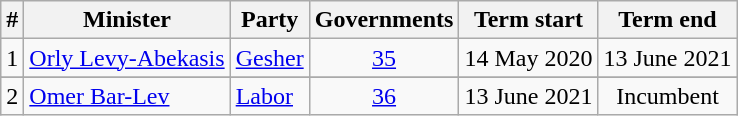<table class=wikitable style=text-align:center>
<tr>
<th>#</th>
<th>Minister</th>
<th>Party</th>
<th>Governments</th>
<th>Term start</th>
<th>Term end</th>
</tr>
<tr>
<td>1</td>
<td align=left><a href='#'>Orly Levy-Abekasis</a></td>
<td align=left><a href='#'>Gesher</a></td>
<td><a href='#'>35</a></td>
<td>14 May 2020</td>
<td>13 June 2021</td>
</tr>
<tr>
</tr>
<tr>
<td>2</td>
<td align=left><a href='#'>Omer Bar-Lev</a></td>
<td align=left><a href='#'>Labor</a></td>
<td><a href='#'>36</a></td>
<td>13 June 2021</td>
<td>Incumbent</td>
</tr>
</table>
